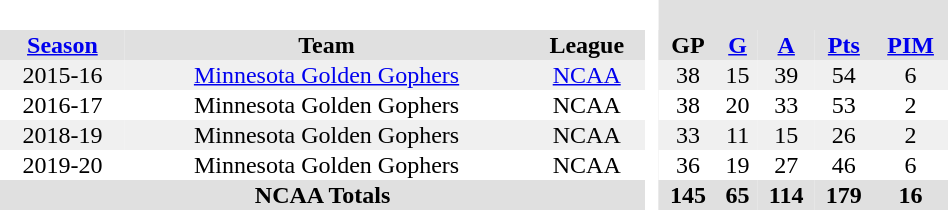<table BORDER="0" CELLPADDING="1" CELLSPACING="0" width="50%" style="text-align:center">
<tr bgcolor="#e0e0e0">
<th colspan="3" bgcolor="#ffffff"> </th>
<th rowspan="101" bgcolor="#ffffff"> </th>
<th colspan="5"></th>
</tr>
<tr bgcolor="#e0e0e0">
<th><a href='#'>Season</a></th>
<th>Team</th>
<th>League</th>
<th>GP</th>
<th><a href='#'>G</a></th>
<th><a href='#'>A</a></th>
<th><a href='#'>Pts</a></th>
<th><a href='#'>PIM</a></th>
</tr>
<tr bgcolor="#f0f0f0">
<td>2015-16</td>
<td><a href='#'>Minnesota Golden Gophers</a></td>
<td><a href='#'>NCAA</a></td>
<td>38</td>
<td>15</td>
<td>39</td>
<td>54</td>
<td>6</td>
</tr>
<tr>
<td>2016-17</td>
<td>Minnesota Golden Gophers</td>
<td>NCAA</td>
<td>38</td>
<td>20</td>
<td>33</td>
<td>53</td>
<td>2</td>
</tr>
<tr bgcolor="#f0f0f0">
<td>2018-19</td>
<td>Minnesota Golden Gophers</td>
<td>NCAA</td>
<td>33</td>
<td>11</td>
<td>15</td>
<td>26</td>
<td>2</td>
</tr>
<tr>
<td>2019-20</td>
<td>Minnesota Golden Gophers</td>
<td>NCAA</td>
<td>36</td>
<td>19</td>
<td>27</td>
<td>46</td>
<td>6</td>
</tr>
<tr align="center" bgcolor="#e0e0e0">
<th colspan="3">NCAA Totals</th>
<th>145</th>
<th>65</th>
<th>114</th>
<th>179</th>
<th>16</th>
</tr>
</table>
